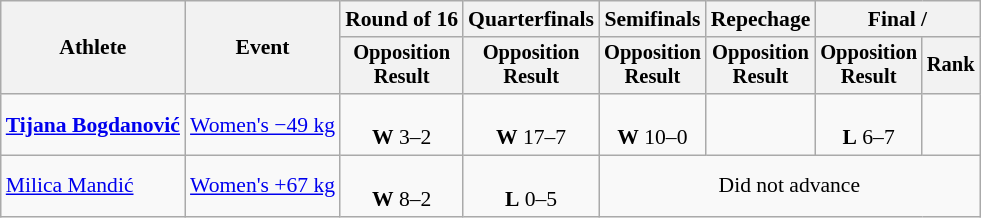<table class="wikitable" style="font-size:90%;">
<tr>
<th rowspan=2>Athlete</th>
<th rowspan=2>Event</th>
<th>Round of 16</th>
<th>Quarterfinals</th>
<th>Semifinals</th>
<th>Repechage</th>
<th colspan=2>Final / </th>
</tr>
<tr style="font-size:95%">
<th>Opposition<br>Result</th>
<th>Opposition<br>Result</th>
<th>Opposition<br>Result</th>
<th>Opposition<br>Result</th>
<th>Opposition<br>Result</th>
<th>Rank</th>
</tr>
<tr align=center>
<td align=left><strong><a href='#'>Tijana Bogdanović</a></strong></td>
<td align=left><a href='#'>Women's −49 kg</a></td>
<td><br><strong>W</strong> 3–2</td>
<td><br><strong>W</strong> 17–7</td>
<td><br><strong>W</strong> 10–0</td>
<td></td>
<td><br><strong>L</strong> 6–7</td>
<td></td>
</tr>
<tr align=center>
<td align=left><a href='#'>Milica Mandić</a></td>
<td align=left><a href='#'>Women's +67 kg</a></td>
<td><br><strong>W</strong> 8–2</td>
<td><br><strong>L</strong> 0–5</td>
<td colspan=4>Did not advance</td>
</tr>
</table>
